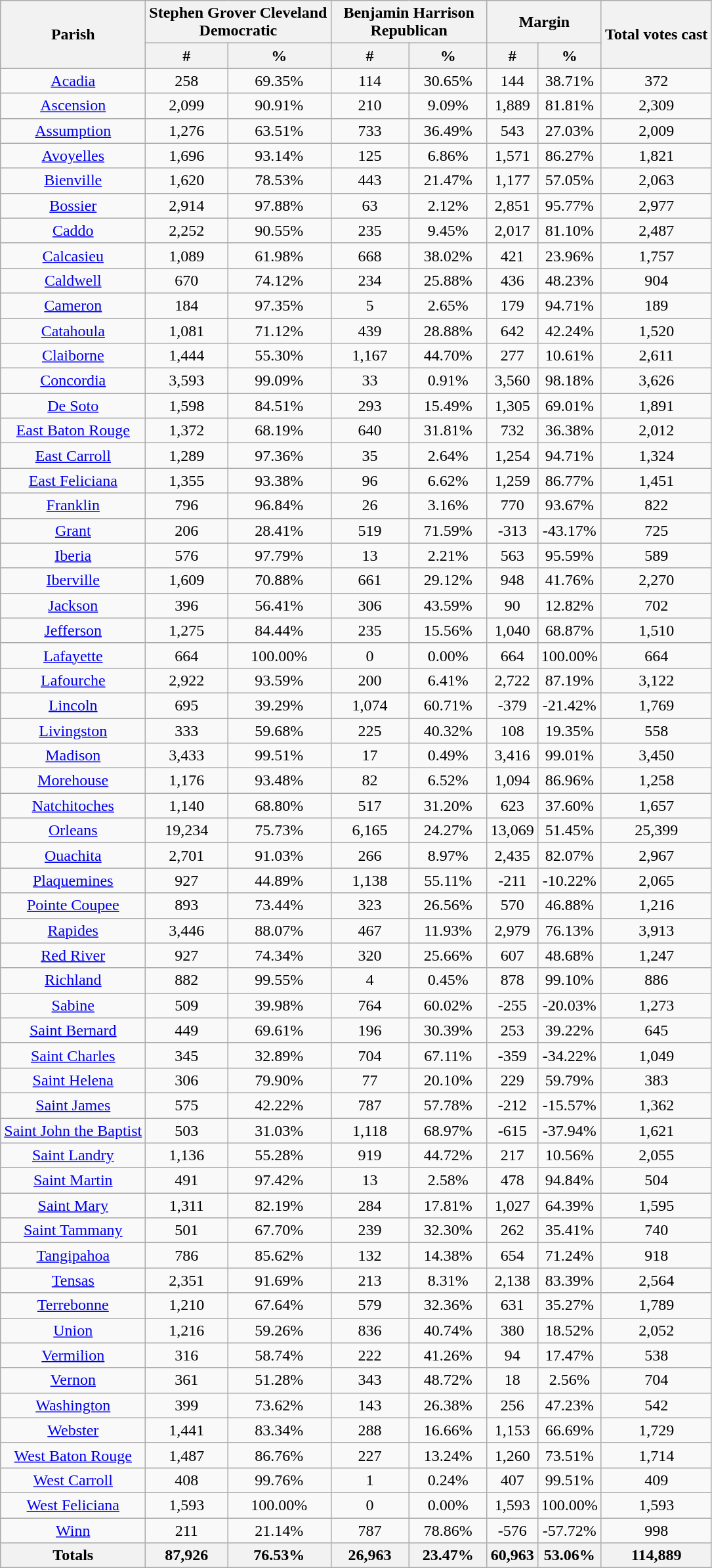<table class="wikitable sortable mw-collapsible mw-collapsed nowrap">
<tr>
<th rowspan="2">Parish</th>
<th colspan="2">Stephen Grover Cleveland<br>Democratic</th>
<th colspan="2">Benjamin Harrison<br>Republican</th>
<th colspan="2">Margin</th>
<th rowspan="2" data-sort-type="number">Total votes cast</th>
</tr>
<tr>
<th data-sort-type="number">#</th>
<th data-sort-type="number">%</th>
<th data-sort-type="number" width="11%">#</th>
<th data-sort-type="number" width="11%">%</th>
<th data-sort-type="number">#</th>
<th data-sort-type="number">%</th>
</tr>
<tr style="text-align:center">
<td><a href='#'>Acadia</a></td>
<td>258</td>
<td>69.35%</td>
<td>114</td>
<td>30.65%</td>
<td>144</td>
<td>38.71%</td>
<td>372</td>
</tr>
<tr style="text-align:center">
<td><a href='#'>Ascension</a></td>
<td>2,099</td>
<td>90.91%</td>
<td>210</td>
<td>9.09%</td>
<td>1,889</td>
<td>81.81%</td>
<td>2,309</td>
</tr>
<tr style="text-align:center">
<td><a href='#'>Assumption</a></td>
<td>1,276</td>
<td>63.51%</td>
<td>733</td>
<td>36.49%</td>
<td>543</td>
<td>27.03%</td>
<td>2,009</td>
</tr>
<tr style="text-align:center">
<td><a href='#'>Avoyelles</a></td>
<td>1,696</td>
<td>93.14%</td>
<td>125</td>
<td>6.86%</td>
<td>1,571</td>
<td>86.27%</td>
<td>1,821</td>
</tr>
<tr style="text-align:center">
<td><a href='#'>Bienville</a></td>
<td>1,620</td>
<td>78.53%</td>
<td>443</td>
<td>21.47%</td>
<td>1,177</td>
<td>57.05%</td>
<td>2,063</td>
</tr>
<tr style="text-align:center">
<td><a href='#'>Bossier</a></td>
<td>2,914</td>
<td>97.88%</td>
<td>63</td>
<td>2.12%</td>
<td>2,851</td>
<td>95.77%</td>
<td>2,977</td>
</tr>
<tr style="text-align:center">
<td><a href='#'>Caddo</a></td>
<td>2,252</td>
<td>90.55%</td>
<td>235</td>
<td>9.45%</td>
<td>2,017</td>
<td>81.10%</td>
<td>2,487</td>
</tr>
<tr style="text-align:center">
<td><a href='#'>Calcasieu</a></td>
<td>1,089</td>
<td>61.98%</td>
<td>668</td>
<td>38.02%</td>
<td>421</td>
<td>23.96%</td>
<td>1,757</td>
</tr>
<tr style="text-align:center">
<td><a href='#'>Caldwell</a></td>
<td>670</td>
<td>74.12%</td>
<td>234</td>
<td>25.88%</td>
<td>436</td>
<td>48.23%</td>
<td>904</td>
</tr>
<tr style="text-align:center">
<td><a href='#'>Cameron</a></td>
<td>184</td>
<td>97.35%</td>
<td>5</td>
<td>2.65%</td>
<td>179</td>
<td>94.71%</td>
<td>189</td>
</tr>
<tr style="text-align:center">
<td><a href='#'>Catahoula</a></td>
<td>1,081</td>
<td>71.12%</td>
<td>439</td>
<td>28.88%</td>
<td>642</td>
<td>42.24%</td>
<td>1,520</td>
</tr>
<tr style="text-align:center">
<td><a href='#'>Claiborne</a></td>
<td>1,444</td>
<td>55.30%</td>
<td>1,167</td>
<td>44.70%</td>
<td>277</td>
<td>10.61%</td>
<td>2,611</td>
</tr>
<tr style="text-align:center">
<td><a href='#'>Concordia</a></td>
<td>3,593</td>
<td>99.09%</td>
<td>33</td>
<td>0.91%</td>
<td>3,560</td>
<td>98.18%</td>
<td>3,626</td>
</tr>
<tr style="text-align:center">
<td><a href='#'>De Soto</a></td>
<td>1,598</td>
<td>84.51%</td>
<td>293</td>
<td>15.49%</td>
<td>1,305</td>
<td>69.01%</td>
<td>1,891</td>
</tr>
<tr style="text-align:center">
<td><a href='#'>East Baton Rouge</a></td>
<td>1,372</td>
<td>68.19%</td>
<td>640</td>
<td>31.81%</td>
<td>732</td>
<td>36.38%</td>
<td>2,012</td>
</tr>
<tr style="text-align:center">
<td><a href='#'>East Carroll</a></td>
<td>1,289</td>
<td>97.36%</td>
<td>35</td>
<td>2.64%</td>
<td>1,254</td>
<td>94.71%</td>
<td>1,324</td>
</tr>
<tr style="text-align:center">
<td><a href='#'>East Feliciana</a></td>
<td>1,355</td>
<td>93.38%</td>
<td>96</td>
<td>6.62%</td>
<td>1,259</td>
<td>86.77%</td>
<td>1,451</td>
</tr>
<tr style="text-align:center">
<td><a href='#'>Franklin</a></td>
<td>796</td>
<td>96.84%</td>
<td>26</td>
<td>3.16%</td>
<td>770</td>
<td>93.67%</td>
<td>822</td>
</tr>
<tr style="text-align:center">
<td><a href='#'>Grant</a></td>
<td>206</td>
<td>28.41%</td>
<td>519</td>
<td>71.59%</td>
<td>-313</td>
<td>-43.17%</td>
<td>725</td>
</tr>
<tr style="text-align:center">
<td><a href='#'>Iberia</a></td>
<td>576</td>
<td>97.79%</td>
<td>13</td>
<td>2.21%</td>
<td>563</td>
<td>95.59%</td>
<td>589</td>
</tr>
<tr style="text-align:center">
<td><a href='#'>Iberville</a></td>
<td>1,609</td>
<td>70.88%</td>
<td>661</td>
<td>29.12%</td>
<td>948</td>
<td>41.76%</td>
<td>2,270</td>
</tr>
<tr style="text-align:center">
<td><a href='#'>Jackson</a></td>
<td>396</td>
<td>56.41%</td>
<td>306</td>
<td>43.59%</td>
<td>90</td>
<td>12.82%</td>
<td>702</td>
</tr>
<tr style="text-align:center">
<td><a href='#'>Jefferson</a></td>
<td>1,275</td>
<td>84.44%</td>
<td>235</td>
<td>15.56%</td>
<td>1,040</td>
<td>68.87%</td>
<td>1,510</td>
</tr>
<tr style="text-align:center">
<td><a href='#'>Lafayette</a></td>
<td>664</td>
<td>100.00%</td>
<td>0</td>
<td>0.00%</td>
<td>664</td>
<td>100.00%</td>
<td>664</td>
</tr>
<tr style="text-align:center">
<td><a href='#'>Lafourche</a></td>
<td>2,922</td>
<td>93.59%</td>
<td>200</td>
<td>6.41%</td>
<td>2,722</td>
<td>87.19%</td>
<td>3,122</td>
</tr>
<tr style="text-align:center">
<td><a href='#'>Lincoln</a></td>
<td>695</td>
<td>39.29%</td>
<td>1,074</td>
<td>60.71%</td>
<td>-379</td>
<td>-21.42%</td>
<td>1,769</td>
</tr>
<tr style="text-align:center">
<td><a href='#'>Livingston</a></td>
<td>333</td>
<td>59.68%</td>
<td>225</td>
<td>40.32%</td>
<td>108</td>
<td>19.35%</td>
<td>558</td>
</tr>
<tr style="text-align:center">
<td><a href='#'>Madison</a></td>
<td>3,433</td>
<td>99.51%</td>
<td>17</td>
<td>0.49%</td>
<td>3,416</td>
<td>99.01%</td>
<td>3,450</td>
</tr>
<tr style="text-align:center">
<td><a href='#'>Morehouse</a></td>
<td>1,176</td>
<td>93.48%</td>
<td>82</td>
<td>6.52%</td>
<td>1,094</td>
<td>86.96%</td>
<td>1,258</td>
</tr>
<tr style="text-align:center">
<td><a href='#'>Natchitoches</a></td>
<td>1,140</td>
<td>68.80%</td>
<td>517</td>
<td>31.20%</td>
<td>623</td>
<td>37.60%</td>
<td>1,657</td>
</tr>
<tr style="text-align:center">
<td><a href='#'>Orleans</a></td>
<td>19,234</td>
<td>75.73%</td>
<td>6,165</td>
<td>24.27%</td>
<td>13,069</td>
<td>51.45%</td>
<td>25,399</td>
</tr>
<tr style="text-align:center">
<td><a href='#'>Ouachita</a></td>
<td>2,701</td>
<td>91.03%</td>
<td>266</td>
<td>8.97%</td>
<td>2,435</td>
<td>82.07%</td>
<td>2,967</td>
</tr>
<tr style="text-align:center">
<td><a href='#'>Plaquemines</a></td>
<td>927</td>
<td>44.89%</td>
<td>1,138</td>
<td>55.11%</td>
<td>-211</td>
<td>-10.22%</td>
<td>2,065</td>
</tr>
<tr style="text-align:center">
<td><a href='#'>Pointe Coupee</a></td>
<td>893</td>
<td>73.44%</td>
<td>323</td>
<td>26.56%</td>
<td>570</td>
<td>46.88%</td>
<td>1,216</td>
</tr>
<tr style="text-align:center">
<td><a href='#'>Rapides</a></td>
<td>3,446</td>
<td>88.07%</td>
<td>467</td>
<td>11.93%</td>
<td>2,979</td>
<td>76.13%</td>
<td>3,913</td>
</tr>
<tr style="text-align:center">
<td><a href='#'>Red River</a></td>
<td>927</td>
<td>74.34%</td>
<td>320</td>
<td>25.66%</td>
<td>607</td>
<td>48.68%</td>
<td>1,247</td>
</tr>
<tr style="text-align:center">
<td><a href='#'>Richland</a></td>
<td>882</td>
<td>99.55%</td>
<td>4</td>
<td>0.45%</td>
<td>878</td>
<td>99.10%</td>
<td>886</td>
</tr>
<tr style="text-align:center">
<td><a href='#'>Sabine</a></td>
<td>509</td>
<td>39.98%</td>
<td>764</td>
<td>60.02%</td>
<td>-255</td>
<td>-20.03%</td>
<td>1,273</td>
</tr>
<tr style="text-align:center">
<td><a href='#'>Saint Bernard</a></td>
<td>449</td>
<td>69.61%</td>
<td>196</td>
<td>30.39%</td>
<td>253</td>
<td>39.22%</td>
<td>645</td>
</tr>
<tr style="text-align:center">
<td><a href='#'>Saint Charles</a></td>
<td>345</td>
<td>32.89%</td>
<td>704</td>
<td>67.11%</td>
<td>-359</td>
<td>-34.22%</td>
<td>1,049</td>
</tr>
<tr style="text-align:center">
<td><a href='#'>Saint Helena</a></td>
<td>306</td>
<td>79.90%</td>
<td>77</td>
<td>20.10%</td>
<td>229</td>
<td>59.79%</td>
<td>383</td>
</tr>
<tr style="text-align:center">
<td><a href='#'>Saint James</a></td>
<td>575</td>
<td>42.22%</td>
<td>787</td>
<td>57.78%</td>
<td>-212</td>
<td>-15.57%</td>
<td>1,362</td>
</tr>
<tr style="text-align:center">
<td><a href='#'>Saint John the Baptist</a></td>
<td>503</td>
<td>31.03%</td>
<td>1,118</td>
<td>68.97%</td>
<td>-615</td>
<td>-37.94%</td>
<td>1,621</td>
</tr>
<tr style="text-align:center">
<td><a href='#'>Saint Landry</a></td>
<td>1,136</td>
<td>55.28%</td>
<td>919</td>
<td>44.72%</td>
<td>217</td>
<td>10.56%</td>
<td>2,055</td>
</tr>
<tr style="text-align:center">
<td><a href='#'>Saint Martin</a></td>
<td>491</td>
<td>97.42%</td>
<td>13</td>
<td>2.58%</td>
<td>478</td>
<td>94.84%</td>
<td>504</td>
</tr>
<tr style="text-align:center">
<td><a href='#'>Saint Mary</a></td>
<td>1,311</td>
<td>82.19%</td>
<td>284</td>
<td>17.81%</td>
<td>1,027</td>
<td>64.39%</td>
<td>1,595</td>
</tr>
<tr style="text-align:center">
<td><a href='#'>Saint Tammany</a></td>
<td>501</td>
<td>67.70%</td>
<td>239</td>
<td>32.30%</td>
<td>262</td>
<td>35.41%</td>
<td>740</td>
</tr>
<tr style="text-align:center">
<td><a href='#'>Tangipahoa</a></td>
<td>786</td>
<td>85.62%</td>
<td>132</td>
<td>14.38%</td>
<td>654</td>
<td>71.24%</td>
<td>918</td>
</tr>
<tr style="text-align:center">
<td><a href='#'>Tensas</a></td>
<td>2,351</td>
<td>91.69%</td>
<td>213</td>
<td>8.31%</td>
<td>2,138</td>
<td>83.39%</td>
<td>2,564</td>
</tr>
<tr style="text-align:center">
<td><a href='#'>Terrebonne</a></td>
<td>1,210</td>
<td>67.64%</td>
<td>579</td>
<td>32.36%</td>
<td>631</td>
<td>35.27%</td>
<td>1,789</td>
</tr>
<tr style="text-align:center">
<td><a href='#'>Union</a></td>
<td>1,216</td>
<td>59.26%</td>
<td>836</td>
<td>40.74%</td>
<td>380</td>
<td>18.52%</td>
<td>2,052</td>
</tr>
<tr style="text-align:center">
<td><a href='#'>Vermilion</a></td>
<td>316</td>
<td>58.74%</td>
<td>222</td>
<td>41.26%</td>
<td>94</td>
<td>17.47%</td>
<td>538</td>
</tr>
<tr style="text-align:center">
<td><a href='#'>Vernon</a></td>
<td>361</td>
<td>51.28%</td>
<td>343</td>
<td>48.72%</td>
<td>18</td>
<td>2.56%</td>
<td>704</td>
</tr>
<tr style="text-align:center">
<td><a href='#'>Washington</a></td>
<td>399</td>
<td>73.62%</td>
<td>143</td>
<td>26.38%</td>
<td>256</td>
<td>47.23%</td>
<td>542</td>
</tr>
<tr style="text-align:center">
<td><a href='#'>Webster</a></td>
<td>1,441</td>
<td>83.34%</td>
<td>288</td>
<td>16.66%</td>
<td>1,153</td>
<td>66.69%</td>
<td>1,729</td>
</tr>
<tr style="text-align:center">
<td><a href='#'>West Baton Rouge</a></td>
<td>1,487</td>
<td>86.76%</td>
<td>227</td>
<td>13.24%</td>
<td>1,260</td>
<td>73.51%</td>
<td>1,714</td>
</tr>
<tr style="text-align:center">
<td><a href='#'>West Carroll</a></td>
<td>408</td>
<td>99.76%</td>
<td>1</td>
<td>0.24%</td>
<td>407</td>
<td>99.51%</td>
<td>409</td>
</tr>
<tr style="text-align:center">
<td><a href='#'>West Feliciana</a></td>
<td>1,593</td>
<td>100.00%</td>
<td>0</td>
<td>0.00%</td>
<td>1,593</td>
<td>100.00%</td>
<td>1,593</td>
</tr>
<tr style="text-align:center">
<td><a href='#'>Winn</a></td>
<td>211</td>
<td>21.14%</td>
<td>787</td>
<td>78.86%</td>
<td>-576</td>
<td>-57.72%</td>
<td>998</td>
</tr>
<tr>
<th>Totals</th>
<th>87,926</th>
<th>76.53%</th>
<th>26,963</th>
<th>23.47%</th>
<th>60,963</th>
<th>53.06%</th>
<th>114,889</th>
</tr>
</table>
